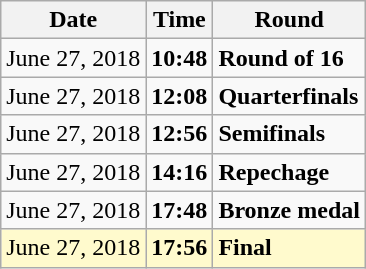<table class="wikitable">
<tr>
<th>Date</th>
<th>Time</th>
<th>Round</th>
</tr>
<tr>
<td>June 27, 2018</td>
<td><strong>10:48</strong></td>
<td><strong>Round of 16</strong></td>
</tr>
<tr>
<td>June 27, 2018</td>
<td><strong>12:08</strong></td>
<td><strong>Quarterfinals</strong></td>
</tr>
<tr>
<td>June 27, 2018</td>
<td><strong>12:56</strong></td>
<td><strong>Semifinals</strong></td>
</tr>
<tr>
<td>June 27, 2018</td>
<td><strong>14:16</strong></td>
<td><strong>Repechage</strong></td>
</tr>
<tr>
<td>June 27, 2018</td>
<td><strong>17:48</strong></td>
<td><strong>Bronze medal</strong></td>
</tr>
<tr style=background:lemonchiffon>
<td>June 27, 2018</td>
<td><strong>17:56</strong></td>
<td><strong>Final</strong></td>
</tr>
</table>
